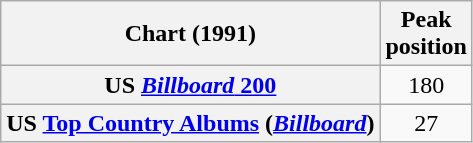<table class="wikitable sortable plainrowheaders" style="text-align:center">
<tr>
<th scope="col">Chart (1991)</th>
<th scope="col">Peak<br>position</th>
</tr>
<tr>
<th scope="row">US <a href='#'><em>Billboard</em> 200</a></th>
<td>180</td>
</tr>
<tr>
<th scope="row">US <a href='#'>Top Country Albums</a> (<em><a href='#'>Billboard</a></em>)</th>
<td>27</td>
</tr>
</table>
